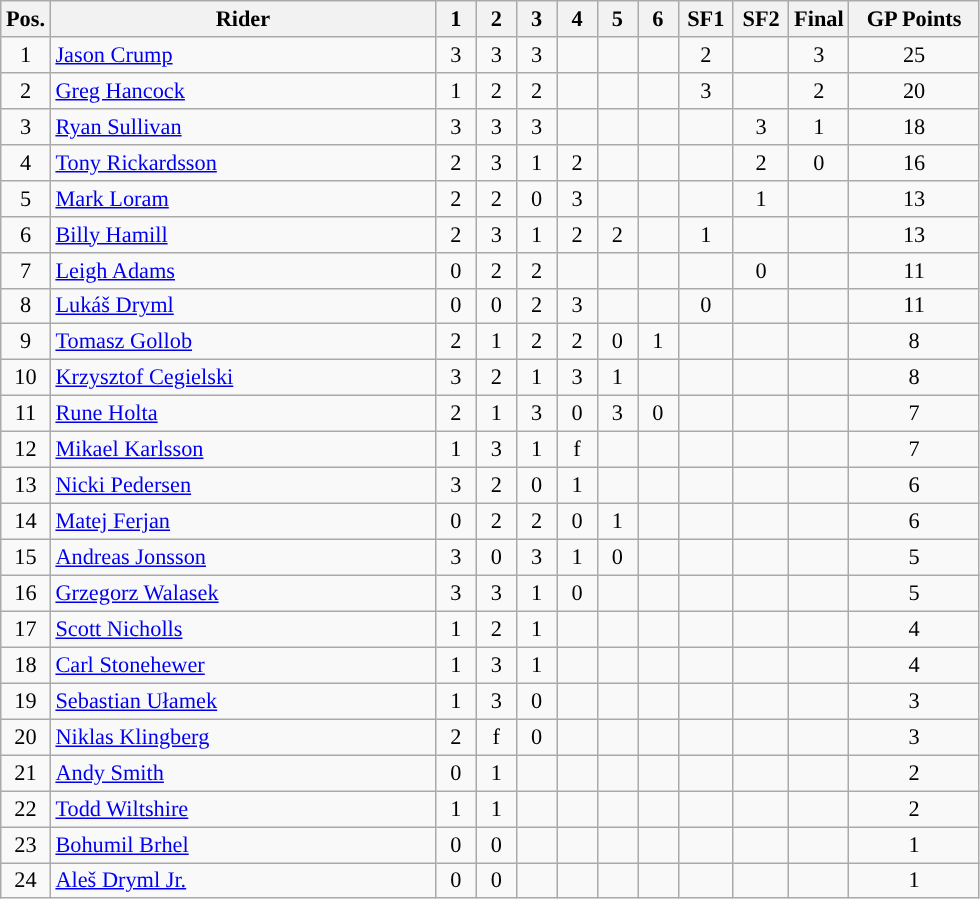<table class=wikitable style="font-size:93%;">
<tr>
<th width=25px>Pos.</th>
<th width=250px>Rider</th>
<th width=20px>1</th>
<th width=20px>2</th>
<th width=20px>3</th>
<th width=20px>4</th>
<th width=20px>5</th>
<th width=20px>6</th>
<th width=30px>SF1</th>
<th width=30px>SF2</th>
<th width=30px>Final</th>
<th width=80px>GP Points</th>
</tr>
<tr align=center style="background-color:">
<td>1</td>
<td align=left> <a href='#'>Jason Crump</a></td>
<td>3</td>
<td>3</td>
<td>3</td>
<td></td>
<td></td>
<td></td>
<td>  2</td>
<td></td>
<td>3</td>
<td>25</td>
</tr>
<tr align=center style="background-color:">
<td>2</td>
<td align=left> <a href='#'>Greg Hancock</a></td>
<td>1</td>
<td>2</td>
<td>2</td>
<td></td>
<td></td>
<td></td>
<td> 3</td>
<td></td>
<td>2</td>
<td>20</td>
</tr>
<tr align=center style="background-color:">
<td>3</td>
<td align=left> <a href='#'>Ryan Sullivan</a></td>
<td>3</td>
<td>3</td>
<td>3</td>
<td></td>
<td></td>
<td></td>
<td></td>
<td>3</td>
<td>1</td>
<td>18</td>
</tr>
<tr align=center>
<td>4</td>
<td align=left> <a href='#'>Tony Rickardsson</a></td>
<td>2</td>
<td>3</td>
<td>1</td>
<td>2</td>
<td></td>
<td></td>
<td></td>
<td>2</td>
<td>0</td>
<td>16</td>
</tr>
<tr align=center>
<td>5</td>
<td align=left> <a href='#'>Mark Loram</a></td>
<td>2</td>
<td>2</td>
<td>0</td>
<td>3</td>
<td></td>
<td></td>
<td></td>
<td>1</td>
<td></td>
<td>13</td>
</tr>
<tr align=center>
<td>6</td>
<td align=left> <a href='#'>Billy Hamill</a></td>
<td>2</td>
<td>3</td>
<td>1</td>
<td>2</td>
<td>2</td>
<td></td>
<td>1</td>
<td></td>
<td></td>
<td>13</td>
</tr>
<tr align=center>
<td>7</td>
<td align=left> <a href='#'>Leigh Adams</a></td>
<td>0</td>
<td>2</td>
<td>2</td>
<td></td>
<td></td>
<td></td>
<td></td>
<td>0</td>
<td></td>
<td>11</td>
</tr>
<tr align=center>
<td>8</td>
<td align=left> <a href='#'>Lukáš Dryml</a></td>
<td>0</td>
<td>0</td>
<td>2</td>
<td>3</td>
<td></td>
<td></td>
<td>0</td>
<td></td>
<td></td>
<td>11</td>
</tr>
<tr align=center>
<td>9</td>
<td align=left> <a href='#'>Tomasz Gollob</a></td>
<td>2</td>
<td>1</td>
<td>2</td>
<td>2</td>
<td>0</td>
<td>1</td>
<td></td>
<td></td>
<td></td>
<td>8</td>
</tr>
<tr align=center>
<td>10</td>
<td align=left> <a href='#'>Krzysztof Cegielski</a></td>
<td>3</td>
<td>2</td>
<td>1</td>
<td>3</td>
<td>1</td>
<td></td>
<td></td>
<td></td>
<td></td>
<td>8</td>
</tr>
<tr align=center>
<td>11</td>
<td align=left> <a href='#'>Rune Holta</a></td>
<td>2</td>
<td>1</td>
<td>3</td>
<td>0</td>
<td>3</td>
<td>0</td>
<td></td>
<td></td>
<td></td>
<td>7</td>
</tr>
<tr align=center>
<td>12</td>
<td align=left> <a href='#'>Mikael Karlsson</a></td>
<td>1</td>
<td>3</td>
<td>1</td>
<td>f</td>
<td></td>
<td></td>
<td></td>
<td></td>
<td></td>
<td>7</td>
</tr>
<tr align=center>
<td>13</td>
<td align=left> <a href='#'>Nicki Pedersen</a></td>
<td>3</td>
<td>2</td>
<td>0</td>
<td>1</td>
<td></td>
<td></td>
<td></td>
<td></td>
<td></td>
<td>6</td>
</tr>
<tr align=center>
<td>14</td>
<td align=left> <a href='#'>Matej Ferjan</a></td>
<td>0</td>
<td>2</td>
<td>2</td>
<td>0</td>
<td>1</td>
<td></td>
<td></td>
<td></td>
<td></td>
<td>6</td>
</tr>
<tr align=center>
<td>15</td>
<td align=left> <a href='#'>Andreas Jonsson</a></td>
<td>3</td>
<td>0</td>
<td>3</td>
<td>1</td>
<td>0</td>
<td></td>
<td></td>
<td></td>
<td></td>
<td>5</td>
</tr>
<tr align=center>
<td>16</td>
<td align=left> <a href='#'>Grzegorz Walasek</a></td>
<td>3</td>
<td>3</td>
<td>1</td>
<td>0</td>
<td></td>
<td></td>
<td></td>
<td></td>
<td></td>
<td>5</td>
</tr>
<tr align=center>
<td>17</td>
<td align=left> <a href='#'>Scott Nicholls</a></td>
<td>1</td>
<td>2</td>
<td>1</td>
<td></td>
<td></td>
<td></td>
<td></td>
<td></td>
<td></td>
<td>4</td>
</tr>
<tr align=center>
<td>18</td>
<td align=left> <a href='#'>Carl Stonehewer</a></td>
<td>1</td>
<td>3</td>
<td>1</td>
<td></td>
<td></td>
<td></td>
<td></td>
<td></td>
<td></td>
<td>4</td>
</tr>
<tr align=center>
<td>19</td>
<td align=left> <a href='#'>Sebastian Ułamek</a></td>
<td>1</td>
<td>3</td>
<td>0</td>
<td></td>
<td></td>
<td></td>
<td></td>
<td></td>
<td></td>
<td>3</td>
</tr>
<tr align=center>
<td>20</td>
<td align=left> <a href='#'>Niklas Klingberg</a></td>
<td>2</td>
<td>f</td>
<td>0</td>
<td></td>
<td></td>
<td></td>
<td></td>
<td></td>
<td></td>
<td>3</td>
</tr>
<tr align=center>
<td>21</td>
<td align=left> <a href='#'>Andy Smith</a></td>
<td>0</td>
<td>1</td>
<td></td>
<td></td>
<td></td>
<td></td>
<td></td>
<td></td>
<td></td>
<td>2</td>
</tr>
<tr align=center>
<td>22</td>
<td align=left> <a href='#'>Todd Wiltshire</a></td>
<td>1</td>
<td>1</td>
<td></td>
<td></td>
<td></td>
<td></td>
<td></td>
<td></td>
<td></td>
<td>2</td>
</tr>
<tr align=center>
<td>23</td>
<td align=left> <a href='#'>Bohumil Brhel</a></td>
<td>0</td>
<td>0</td>
<td></td>
<td></td>
<td></td>
<td></td>
<td></td>
<td></td>
<td></td>
<td>1</td>
</tr>
<tr align=center>
<td>24</td>
<td align=left> <a href='#'>Aleš Dryml Jr.</a></td>
<td>0</td>
<td>0</td>
<td></td>
<td></td>
<td></td>
<td></td>
<td></td>
<td></td>
<td></td>
<td>1</td>
</tr>
</table>
